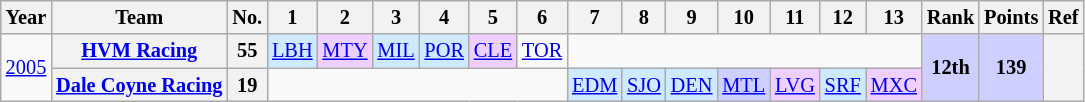<table class="wikitable" style="text-align:center; font-size:85%">
<tr>
<th>Year</th>
<th>Team</th>
<th>No.</th>
<th>1</th>
<th>2</th>
<th>3</th>
<th>4</th>
<th>5</th>
<th>6</th>
<th>7</th>
<th>8</th>
<th>9</th>
<th>10</th>
<th>11</th>
<th>12</th>
<th>13</th>
<th>Rank</th>
<th>Points</th>
<th>Ref</th>
</tr>
<tr>
<td rowspan=2><a href='#'>2005</a></td>
<th nowrap><a href='#'>HVM Racing</a></th>
<th>55</th>
<td style="background:#CFEAFF;"><a href='#'>LBH</a><br></td>
<td style="background:#EFCFFF;"><a href='#'>MTY</a><br></td>
<td style="background:#CFEAFF;"><a href='#'>MIL</a><br></td>
<td style="background:#CFEAFF;"><a href='#'>POR</a><br></td>
<td style="background:#EFCFFF;"><a href='#'>CLE</a><br></td>
<td><a href='#'>TOR</a></td>
<td colspan=7></td>
<td rowspan="2" style="background:#CFCFFF;"><strong>12th</strong></td>
<td rowspan="2" style="background:#CFCFFF;"><strong>139</strong></td>
<th rowspan=2></th>
</tr>
<tr>
<th nowrap><a href='#'>Dale Coyne Racing</a></th>
<th>19</th>
<td colspan=6></td>
<td style="background:#CFEAFF;"><a href='#'>EDM</a><br></td>
<td style="background:#CFEAFF;"><a href='#'>SJO</a><br></td>
<td style="background:#CFEAFF;"><a href='#'>DEN</a><br></td>
<td style="background:#CFCFFF;"><a href='#'>MTL</a><br></td>
<td style="background:#EFCFFF;"><a href='#'>LVG</a><br></td>
<td style="background:#CFEAFF;"><a href='#'>SRF</a><br></td>
<td style="background:#EFCFFF;"><a href='#'>MXC</a><br></td>
</tr>
</table>
